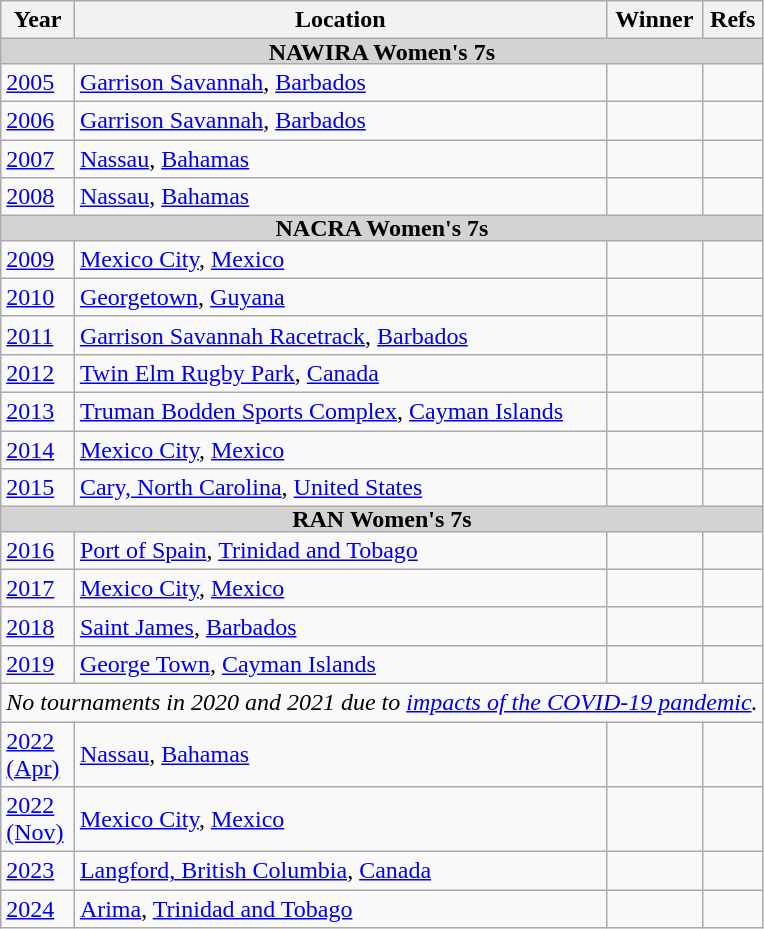<table class="wikitable">
<tr>
<th>Year</th>
<th>Location</th>
<th>Winner</th>
<th>Refs</th>
</tr>
<tr bgcolor=lightgrey>
<td colspan="4" align=center style="line-height:9px;"><span><strong>NAWIRA Women's 7s</strong></span></td>
</tr>
<tr>
<td><a href='#'>2005</a></td>
<td><a href='#'>Garrison Savannah</a>, <a href='#'>Barbados</a></td>
<td></td>
<td align=center></td>
</tr>
<tr>
<td><a href='#'>2006</a></td>
<td><a href='#'>Garrison Savannah</a>, <a href='#'>Barbados</a></td>
<td></td>
<td align=center></td>
</tr>
<tr>
<td><a href='#'>2007</a></td>
<td><a href='#'>Nassau</a>, <a href='#'>Bahamas</a></td>
<td></td>
<td align=center></td>
</tr>
<tr>
<td><a href='#'>2008</a></td>
<td><a href='#'>Nassau</a>, <a href='#'>Bahamas</a></td>
<td></td>
<td align=center></td>
</tr>
<tr bgcolor=lightgrey>
<td colspan="4" align=center style="line-height:9px;"><span><strong>NACRA Women's 7s</strong></span></td>
</tr>
<tr>
<td><a href='#'>2009</a></td>
<td><a href='#'>Mexico City</a>, <a href='#'>Mexico</a></td>
<td></td>
<td align=center></td>
</tr>
<tr>
<td><a href='#'>2010</a></td>
<td><a href='#'>Georgetown</a>, <a href='#'>Guyana</a></td>
<td></td>
<td align=center></td>
</tr>
<tr>
<td><a href='#'>2011</a></td>
<td><a href='#'>Garrison Savannah Racetrack</a>, <a href='#'>Barbados</a></td>
<td></td>
<td align=center></td>
</tr>
<tr>
<td><a href='#'>2012</a></td>
<td><a href='#'>Twin Elm Rugby Park</a>, <a href='#'>Canada</a></td>
<td></td>
<td align=center></td>
</tr>
<tr>
<td><a href='#'>2013</a></td>
<td><a href='#'>Truman Bodden Sports Complex</a>, <a href='#'>Cayman Islands</a></td>
<td></td>
<td align=center></td>
</tr>
<tr>
<td><a href='#'>2014</a></td>
<td><a href='#'>Mexico City</a>, <a href='#'>Mexico</a></td>
<td></td>
<td align=center></td>
</tr>
<tr>
<td><a href='#'>2015</a></td>
<td><a href='#'>Cary, North Carolina</a>, <a href='#'>United States</a></td>
<td></td>
<td align=center></td>
</tr>
<tr bgcolor=lightgrey>
<td colspan="4" align=center style="line-height:9px;"><span><strong>RAN Women's 7s</strong></span></td>
</tr>
<tr>
<td><a href='#'>2016</a></td>
<td><a href='#'>Port of Spain</a>, <a href='#'>Trinidad and Tobago</a></td>
<td></td>
<td align=center></td>
</tr>
<tr>
<td><a href='#'>2017</a></td>
<td><a href='#'>Mexico City</a>, <a href='#'>Mexico</a></td>
<td></td>
<td align=center></td>
</tr>
<tr>
<td><a href='#'>2018</a></td>
<td><a href='#'>Saint James</a>, <a href='#'>Barbados</a></td>
<td></td>
<td align=center></td>
</tr>
<tr>
<td><a href='#'>2019</a></td>
<td><a href='#'>George Town</a>, <a href='#'>Cayman Islands</a></td>
<td></td>
<td align=center></td>
</tr>
<tr>
<td colspan=4 style="text-align:center;"><em>No tournaments in 2020 and 2021 due to <a href='#'>impacts of the COVID-19 pandemic</a>.</em></td>
</tr>
<tr>
<td><a href='#'>2022 <br>(Apr)</a></td>
<td><a href='#'>Nassau</a>, <a href='#'>Bahamas</a></td>
<td></td>
<td align=center></td>
</tr>
<tr>
<td><a href='#'>2022<br>(Nov)</a></td>
<td><a href='#'>Mexico City</a>, <a href='#'>Mexico</a></td>
<td></td>
<td align=center></td>
</tr>
<tr>
<td><a href='#'>2023</a></td>
<td><a href='#'>Langford, British Columbia</a>, <a href='#'>Canada</a></td>
<td></td>
<td align=center></td>
</tr>
<tr>
<td><a href='#'>2024</a></td>
<td><a href='#'>Arima</a>, <a href='#'>Trinidad and Tobago</a></td>
<td></td>
<td></td>
</tr>
</table>
